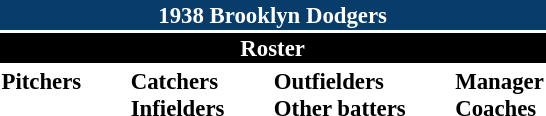<table class="toccolours" style="font-size: 95%;">
<tr>
<th colspan="10" style="background-color: #083c6b; color: white; text-align: center;">1938 Brooklyn Dodgers</th>
</tr>
<tr>
<td colspan="10" style="background-color: black; color: white; text-align: center;"><strong>Roster</strong></td>
</tr>
<tr>
<td valign="top"><strong>Pitchers</strong><br>














</td>
<td width="25px"></td>
<td valign="top"><strong>Catchers</strong><br>







<strong>Infielders</strong>







</td>
<td width="25px"></td>
<td valign="top"><strong>Outfielders</strong><br>









<strong>Other batters</strong>
</td>
<td width="25px"></td>
<td valign="top"><strong>Manager</strong><br>
<strong>Coaches</strong>



</td>
</tr>
</table>
